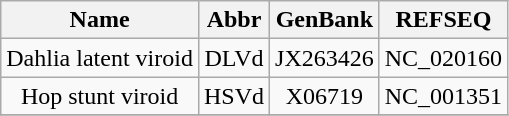<table class="wikitable" style="text-align:center">
<tr>
<th>Name</th>
<th>Abbr</th>
<th>GenBank</th>
<th>REFSEQ</th>
</tr>
<tr>
<td>Dahlia latent viroid</td>
<td>DLVd</td>
<td>JX263426</td>
<td>NC_020160</td>
</tr>
<tr>
<td>Hop stunt viroid</td>
<td>HSVd</td>
<td>X06719</td>
<td>NC_001351</td>
</tr>
<tr>
</tr>
</table>
